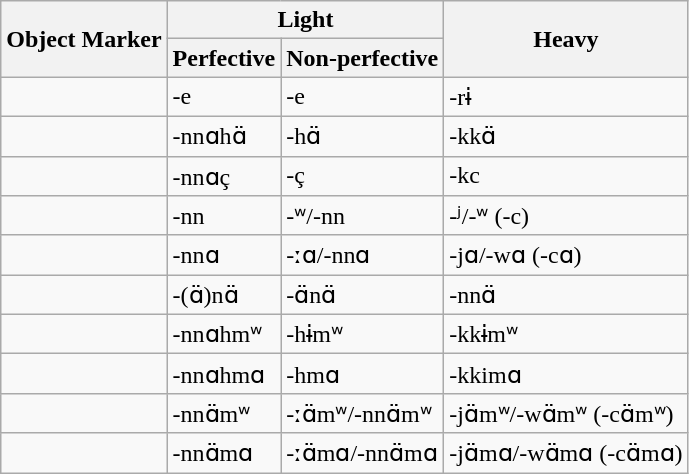<table class="wikitable">
<tr>
<th rowspan="2">Object Marker</th>
<th colspan="2">Light</th>
<th rowspan="2">Heavy</th>
</tr>
<tr>
<th>Perfective</th>
<th>Non-perfective</th>
</tr>
<tr>
<td></td>
<td>-e</td>
<td>-e</td>
<td>-rɨ</td>
</tr>
<tr>
<td> </td>
<td>-nnɑhɑ̈</td>
<td>-hɑ̈</td>
<td>-kkɑ̈</td>
</tr>
<tr>
<td> </td>
<td>-nnɑç</td>
<td>-ç</td>
<td>-kc</td>
</tr>
<tr>
<td> </td>
<td>-nn</td>
<td>-ʷ/-nn</td>
<td>-ʲ/-ʷ (-c)</td>
</tr>
<tr>
<td> </td>
<td>-nnɑ</td>
<td>-ːɑ/-nnɑ</td>
<td>-jɑ/-wɑ (-cɑ)</td>
</tr>
<tr>
<td></td>
<td>-(ɑ̈)nɑ̈</td>
<td>-ɑ̈nɑ̈</td>
<td>-nnɑ̈</td>
</tr>
<tr>
<td> </td>
<td>-nnɑhmʷ</td>
<td>-hɨmʷ</td>
<td>-kkɨmʷ</td>
</tr>
<tr>
<td> </td>
<td>-nnɑhmɑ</td>
<td>-hmɑ</td>
<td>-kkimɑ</td>
</tr>
<tr>
<td> </td>
<td>-nnɑ̈mʷ</td>
<td>-ːɑ̈mʷ/-nnɑ̈mʷ</td>
<td>-jɑ̈mʷ/-wɑ̈mʷ (-cɑ̈mʷ)</td>
</tr>
<tr>
<td> </td>
<td>-nnɑ̈mɑ</td>
<td>-ːɑ̈mɑ/-nnɑ̈mɑ</td>
<td>-jɑ̈mɑ/-wɑ̈mɑ (-cɑ̈mɑ)</td>
</tr>
</table>
